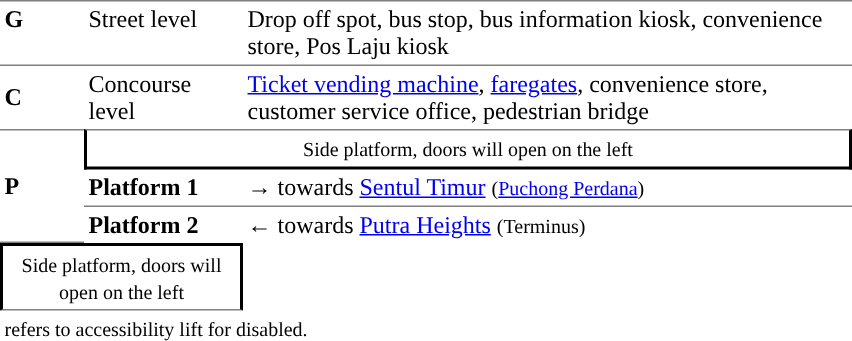<table border="0" cellspacing="0" cellpadding="3" table>
<tr>
<td style="width:50px; border-top:solid 1px gray; border-bottom:solid 1px gray; vertical-align:top;"><strong>G</strong></td>
<td style="width:100px; border-top:solid 1px gray;border-bottom:solid 1px gray; vertical-align:top;">Street level</td>
<td style="width:400px; border-top:solid 1px gray;border-bottom:solid 1px gray; vertical-align:top;">Drop off spot, bus stop, bus information kiosk, convenience store, Pos Laju kiosk </td>
</tr>
<tr>
<td><strong>C</strong></td>
<td>Concourse level</td>
<td><a href='#'>Ticket vending machine</a>,  <a href='#'>faregates</a>, convenience store, customer service office, pedestrian bridge </td>
</tr>
<tr>
<td rowspan="4" style="border-top:solid 1px grey;border-bottom:solid 1px grey;"><strong>P</strong></td>
<td colspan="2" style="border-top:solid 1px grey; border-right:solid 2px black; border-left:solid 2px black; border-bottom:solid 2px black; text-align:center;"><small>Side platform, doors will open on the left </small></td>
</tr>
<tr>
<td style="border-bottom:solid 1px gray;color:#"><strong>Platform 1</strong></td>
<td style="border-bottom:solid 1px grey;"><strong>→</strong>     towards <a href='#'>Sentul Timur</a> <small>(<a href='#'>Puchong Perdana</a>)</small></td>
</tr>
<tr>
<td style="color:#"><strong>Platform 2</strong></td>
<td><strong>←</strong>    towards <a href='#'>Putra Heights</a> <small>(Terminus)</small></td>
</tr>
<tr>
</tr>
<tr>
</tr>
<tr>
<td colspan="2" style="border-top:solid 2px black; border-right:solid 2px black; border-left:solid 2px black; border-bottom:solid 1px grey; text-align:center;"><small>Side platform, doors will open on the left </small></td>
</tr>
<tr>
<td colspan="3"><small> refers to accessibility lift for disabled.</small></td>
</tr>
</table>
